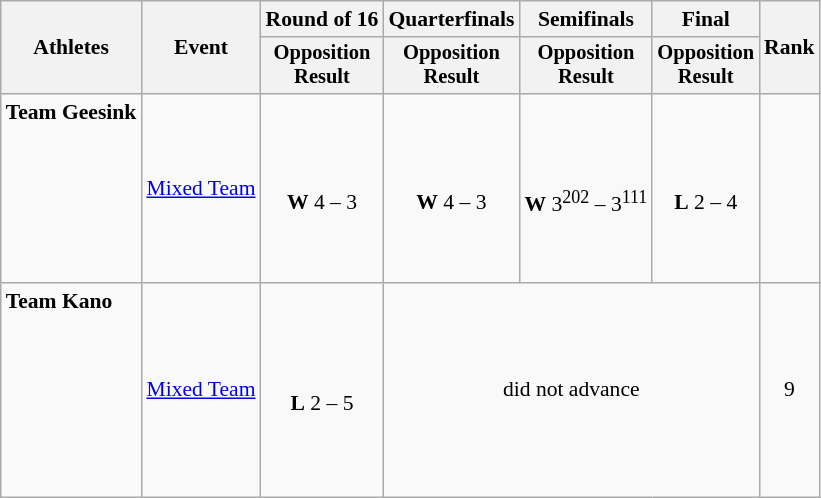<table class="wikitable" style="font-size:90%">
<tr>
<th rowspan="2">Athletes</th>
<th rowspan="2">Event</th>
<th>Round of 16</th>
<th>Quarterfinals</th>
<th>Semifinals</th>
<th>Final</th>
<th rowspan=2>Rank</th>
</tr>
<tr style="font-size:95%">
<th>Opposition<br>Result</th>
<th>Opposition<br>Result</th>
<th>Opposition<br>Result</th>
<th>Opposition<br>Result</th>
</tr>
<tr align=center>
<td align=left><strong>Team Geesink</strong><br><br><br><br><br><br><br></td>
<td align=left><a href='#'>Mixed Team</a></td>
<td><br><strong>W</strong> 4 – 3</td>
<td><br><strong>W</strong> 4 – 3</td>
<td><br><strong>W</strong> 3<sup>202</sup> – 3<sup>111</sup></td>
<td><br><strong>L</strong> 2 – 4</td>
<td></td>
</tr>
<tr align=center>
<td align=left><strong>Team Kano</strong><br><br><br><br><br><br><br><br></td>
<td align=left><a href='#'>Mixed Team</a></td>
<td><br><strong>L</strong> 2 – 5</td>
<td colspan=3>did not advance</td>
<td>9</td>
</tr>
</table>
